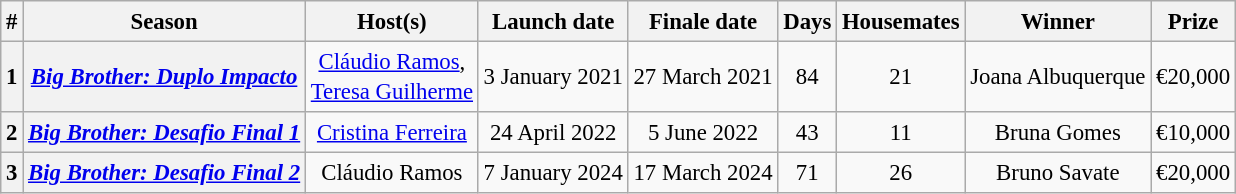<table class="wikitable" style="text-align:center; width: auto; font-size:95%; line-height:20px">
<tr>
<th>#</th>
<th>Season</th>
<th>Host(s)</th>
<th>Launch date</th>
<th>Finale date</th>
<th>Days</th>
<th>Housemates</th>
<th>Winner</th>
<th>Prize</th>
</tr>
<tr>
<th>1</th>
<th><em><a href='#'>Big Brother: Duplo Impacto</a></em></th>
<td><a href='#'>Cláudio Ramos</a>,<br><a href='#'>Teresa Guilherme</a></td>
<td>3 January 2021</td>
<td>27 March 2021</td>
<td>84</td>
<td>21</td>
<td>Joana Albuquerque</td>
<td>€20,000</td>
</tr>
<tr>
<th>2</th>
<th><em><a href='#'>Big Brother: Desafio Final 1</a></em></th>
<td><a href='#'>Cristina Ferreira</a></td>
<td>24 April 2022</td>
<td>5 June 2022</td>
<td>43</td>
<td>11</td>
<td>Bruna Gomes</td>
<td>€10,000</td>
</tr>
<tr>
<th>3</th>
<th><em><a href='#'>Big Brother: Desafio Final 2</a></em></th>
<td>Cláudio Ramos</td>
<td>7 January 2024</td>
<td>17 March 2024</td>
<td>71</td>
<td>26</td>
<td>Bruno Savate</td>
<td>€20,000</td>
</tr>
</table>
